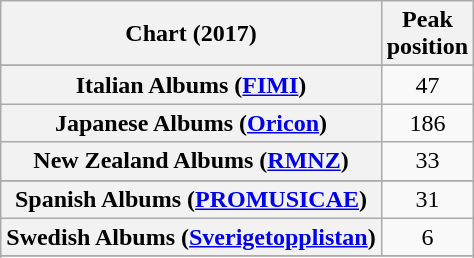<table class="wikitable sortable plainrowheaders" style="text-align:center">
<tr>
<th scope="col">Chart (2017)</th>
<th scope="col">Peak<br> position</th>
</tr>
<tr>
</tr>
<tr>
</tr>
<tr>
</tr>
<tr>
</tr>
<tr>
</tr>
<tr>
</tr>
<tr>
</tr>
<tr>
</tr>
<tr>
</tr>
<tr>
</tr>
<tr>
</tr>
<tr>
<th scope="row">Italian Albums (<a href='#'>FIMI</a>)</th>
<td>47</td>
</tr>
<tr>
<th scope="row">Japanese Albums (<a href='#'>Oricon</a>)</th>
<td>186</td>
</tr>
<tr>
<th scope="row">New Zealand Albums (<a href='#'>RMNZ</a>)</th>
<td>33</td>
</tr>
<tr>
</tr>
<tr>
</tr>
<tr>
<th scope="row">Spanish Albums (<a href='#'>PROMUSICAE</a>)</th>
<td>31</td>
</tr>
<tr>
<th scope="row">Swedish Albums (<a href='#'>Sverigetopplistan</a>)</th>
<td>6</td>
</tr>
<tr>
</tr>
<tr>
</tr>
<tr>
</tr>
<tr>
</tr>
<tr>
</tr>
<tr>
</tr>
<tr>
</tr>
</table>
